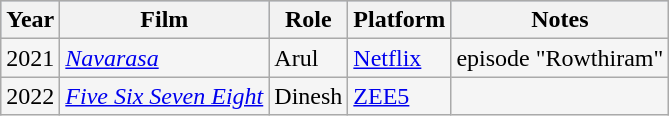<table class="wikitable sortable" style="background:#f5f5f5;">
<tr style="background:#B0C4DE;">
<th scope="col">Year</th>
<th scope="col">Film</th>
<th scope="col">Role</th>
<th scope="col">Platform</th>
<th scope="col" class=unsortable>Notes</th>
</tr>
<tr>
<td>2021</td>
<td><em><a href='#'>Navarasa</a></em></td>
<td>Arul</td>
<td><a href='#'>Netflix</a></td>
<td>episode "Rowthiram"</td>
</tr>
<tr>
<td>2022</td>
<td><em><a href='#'>Five Six Seven Eight</a></em></td>
<td>Dinesh</td>
<td><a href='#'>ZEE5</a></td>
<td></td>
</tr>
</table>
